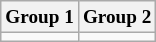<table class="wikitable" style="font-size:80%">
<tr>
<th>Group 1</th>
<th>Group 2</th>
</tr>
<tr>
<td valign=top></td>
<td valign=top></td>
</tr>
</table>
